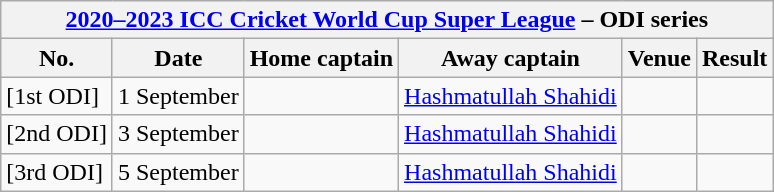<table class="wikitable">
<tr>
<th colspan="9"><a href='#'>2020–2023 ICC Cricket World Cup Super League</a> – ODI series</th>
</tr>
<tr>
<th>No.</th>
<th>Date</th>
<th>Home captain</th>
<th>Away captain</th>
<th>Venue</th>
<th>Result</th>
</tr>
<tr>
<td>[1st ODI]</td>
<td>1 September</td>
<td></td>
<td><a href='#'>Hashmatullah Shahidi</a></td>
<td></td>
<td></td>
</tr>
<tr>
<td>[2nd ODI]</td>
<td>3 September</td>
<td></td>
<td><a href='#'>Hashmatullah Shahidi</a></td>
<td></td>
<td></td>
</tr>
<tr>
<td>[3rd ODI]</td>
<td>5 September</td>
<td></td>
<td><a href='#'>Hashmatullah Shahidi</a></td>
<td></td>
<td></td>
</tr>
</table>
